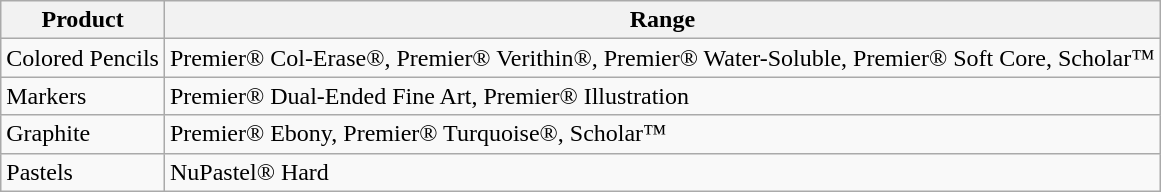<table class="wikitable">
<tr>
<th>Product</th>
<th>Range</th>
</tr>
<tr>
<td>Colored Pencils</td>
<td>Premier® Col-Erase®, Premier® Verithin®, Premier® Water-Soluble, Premier® Soft Core, Scholar™</td>
</tr>
<tr>
<td>Markers</td>
<td>Premier® Dual-Ended Fine Art, Premier® Illustration</td>
</tr>
<tr>
<td>Graphite</td>
<td>Premier® Ebony, Premier® Turquoise®, Scholar™</td>
</tr>
<tr>
<td>Pastels</td>
<td>NuPastel® Hard</td>
</tr>
</table>
